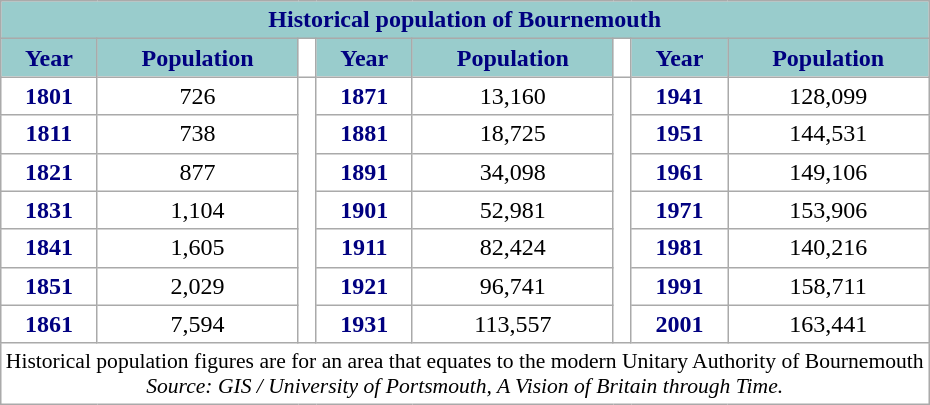<table class="wikitable floatleft" style="text-align:center;">
<tr>
<th colspan="8" style="background:#9cc; color:navy;"><strong>Historical population of Bournemouth</strong></th>
</tr>
<tr>
<th style="background:#9cc; color:navy;">Year</th>
<th style="background:#9cc; color:navy;">Population</th>
<th style="background:#fff; color:#fff;"></th>
<th style="background:#9cc; color:navy;">Year</th>
<th style="background:#9cc; color:navy;">Population</th>
<th style="background:#fff; color:#fff;"></th>
<th style="background:#9cc; color:navy;">Year</th>
<th style="background:#9cc; color:navy;">Population</th>
</tr>
<tr>
<th style="background:#fff; color:navy;">1801</th>
<td style="background:#fff; color:#black;">726</td>
<td style="background:#fff; color:#fff;" rowspan="7"></td>
<th style="background:#fff; color:navy;">1871</th>
<td style="background:#fff; color:#black;">13,160</td>
<td style="background:#fff; color:#fff;" rowspan="7"></td>
<th style="background:#fff; color:navy;">1941</th>
<td style="background:#fff; color:#black;">128,099</td>
</tr>
<tr>
<th style="background:#fff; color:navy;">1811</th>
<td style="background:#fff; color:#black;">738</td>
<th style="background:#fff; color:navy;">1881</th>
<td style="background:#fff; color:#black;">18,725</td>
<th style="background:#fff; color:navy;">1951</th>
<td style="background:#fff; color:#black;">144,531</td>
</tr>
<tr>
<th style="background:#fff; color:navy;">1821</th>
<td style="background:#fff; color:#black;">877</td>
<th style="background:#fff; color:navy;">1891</th>
<td style="background:#fff; color:#black;">34,098</td>
<th style="background:#fff; color:navy;">1961</th>
<td style="background:#fff; color:#black;">149,106</td>
</tr>
<tr>
<th style="background:#fff; color:navy;">1831</th>
<td style="background:#fff; color:#black;">1,104</td>
<th style="background:#fff; color:navy;">1901</th>
<td style="background:#fff; color:#black;">52,981</td>
<th style="background:#fff; color:navy;">1971</th>
<td style="background:#fff; color:#black;">153,906</td>
</tr>
<tr>
<th style="background:#fff; color:navy;">1841</th>
<td style="background:#fff; color:#black;">1,605</td>
<th style="background:#fff; color:navy;">1911</th>
<td style="background:#fff; color:#black;">82,424</td>
<th style="background:#fff; color:navy;">1981</th>
<td style="background:#fff; color:#black;">140,216</td>
</tr>
<tr>
<th style="background:#fff; color:navy;">1851</th>
<td style="background:#fff; color:#black;">2,029</td>
<th style="background:#fff; color:navy;">1921</th>
<td style="background:#fff; color:#black;">96,741</td>
<th style="background:#fff; color:navy;">1991</th>
<td style="background:#fff; color:#black;">158,711</td>
</tr>
<tr>
<th style="background:#fff; color:navy;">1861</th>
<td style="background:#fff; color:#black;">7,594</td>
<th style="background:#fff; color:navy;">1931</th>
<td style="background:#fff; color:#black;">113,557</td>
<th style="background:#fff; color:navy;">2001</th>
<td style="background:#fff; color:#black;">163,441</td>
</tr>
<tr>
<td colspan="8" style="background:#fff; font-size:90%;">Historical population figures are for an area that equates to the modern Unitary Authority of Bournemouth<br> <em>Source: GIS / University of Portsmouth, A Vision of Britain through Time.</em></td>
</tr>
</table>
